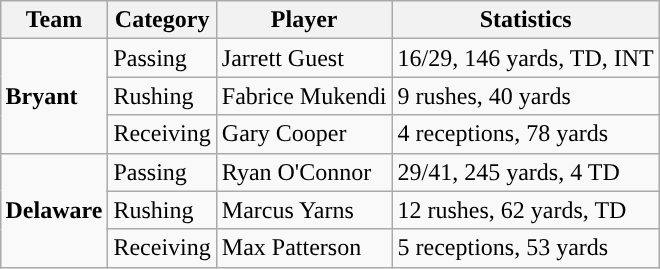<table class="wikitable" style="float: right;">
<tr>
<th>Team</th>
<th>Category</th>
<th>Player</th>
<th>Statistics</th>
</tr>
<tr>
<td rowspan=3><strong>Bryant</strong></td>
<td>Passing</td>
<td>Jarrett Guest</td>
<td>16/29, 146 yards, TD, INT</td>
</tr>
<tr>
<td>Rushing</td>
<td>Fabrice Mukendi</td>
<td>9 rushes, 40 yards</td>
</tr>
<tr>
<td>Receiving</td>
<td>Gary Cooper</td>
<td>4 receptions, 78 yards</td>
</tr>
<tr>
<td rowspan=3><strong>Delaware</strong></td>
<td>Passing</td>
<td>Ryan O'Connor</td>
<td>29/41, 245 yards, 4 TD</td>
</tr>
<tr>
<td>Rushing</td>
<td>Marcus Yarns</td>
<td>12 rushes, 62 yards, TD</td>
</tr>
<tr>
<td>Receiving</td>
<td>Max Patterson</td>
<td>5 receptions, 53 yards</td>
</tr>
</table>
